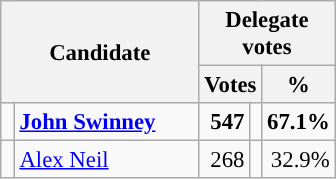<table class=wikitable style="font-size:95%;">
<tr>
<th colspan="2" scope="col" rowspan="2" width="125">Candidate</th>
<th scope="col" colspan="3" width="75">Delegate votes</th>
</tr>
<tr>
<th scope="col" colspan="2">Votes</th>
<th>%</th>
</tr>
<tr align="right">
<td style="background-color: "></td>
<td scope="row" align="left"><strong><a href='#'>John Swinney</a></strong> </td>
<td><strong>547</strong></td>
<td align=center></td>
<td><strong>67.1%</strong></td>
</tr>
<tr align="right">
<td style="background-color: "></td>
<td scope="row" align="left"><a href='#'>Alex Neil</a></td>
<td>268</td>
<td align=center></td>
<td>32.9%</td>
</tr>
</table>
